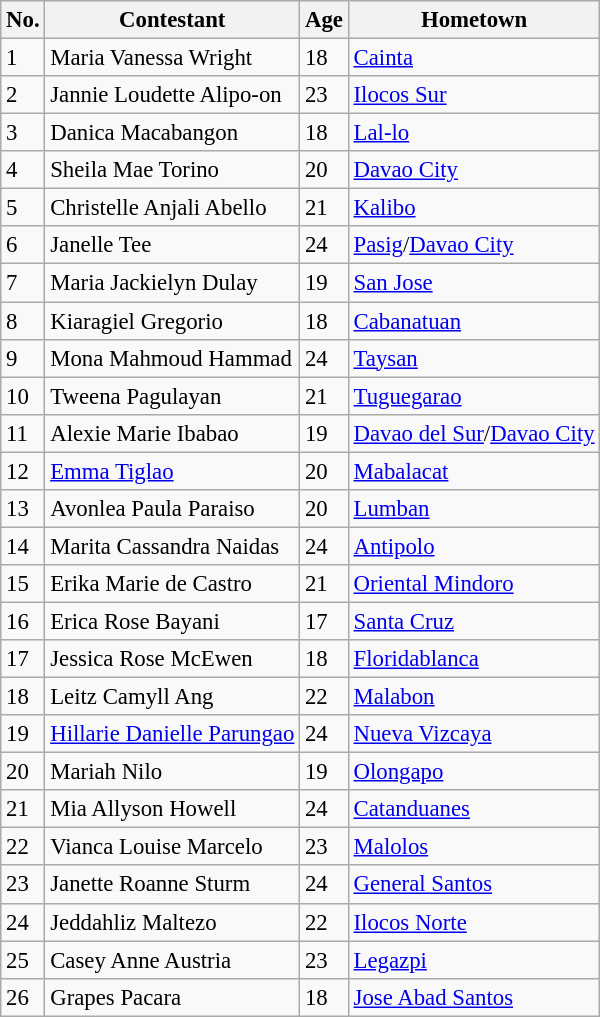<table class="wikitable sortable" style="font-size: 95%;">
<tr>
<th>No.</th>
<th>Contestant</th>
<th>Age</th>
<th>Hometown</th>
</tr>
<tr>
<td>1</td>
<td>Maria Vanessa Wright</td>
<td>18</td>
<td><a href='#'>Cainta</a></td>
</tr>
<tr>
<td>2</td>
<td>Jannie Loudette Alipo-on</td>
<td>23</td>
<td><a href='#'>Ilocos Sur</a></td>
</tr>
<tr>
<td>3</td>
<td>Danica Macabangon</td>
<td>18</td>
<td><a href='#'>Lal-lo</a></td>
</tr>
<tr>
<td>4</td>
<td>Sheila Mae Torino</td>
<td>20</td>
<td><a href='#'>Davao City</a></td>
</tr>
<tr>
<td>5</td>
<td>Christelle Anjali Abello</td>
<td>21</td>
<td><a href='#'>Kalibo</a></td>
</tr>
<tr>
<td>6</td>
<td>Janelle Tee</td>
<td>24</td>
<td><a href='#'>Pasig</a>/<a href='#'>Davao City</a></td>
</tr>
<tr>
<td>7</td>
<td>Maria Jackielyn Dulay</td>
<td>19</td>
<td><a href='#'>San Jose</a></td>
</tr>
<tr>
<td>8</td>
<td>Kiaragiel Gregorio</td>
<td>18</td>
<td><a href='#'>Cabanatuan</a></td>
</tr>
<tr>
<td>9</td>
<td>Mona Mahmoud Hammad</td>
<td>24</td>
<td><a href='#'>Taysan</a></td>
</tr>
<tr>
<td>10</td>
<td>Tweena Pagulayan</td>
<td>21</td>
<td><a href='#'>Tuguegarao</a></td>
</tr>
<tr>
<td>11</td>
<td>Alexie Marie Ibabao</td>
<td>19</td>
<td><a href='#'>Davao del Sur</a>/<a href='#'>Davao City</a></td>
</tr>
<tr>
<td>12</td>
<td><a href='#'>Emma Tiglao</a></td>
<td>20</td>
<td><a href='#'>Mabalacat</a></td>
</tr>
<tr>
<td>13</td>
<td>Avonlea Paula Paraiso</td>
<td>20</td>
<td><a href='#'>Lumban</a></td>
</tr>
<tr>
<td>14</td>
<td>Marita Cassandra Naidas</td>
<td>24</td>
<td><a href='#'>Antipolo</a></td>
</tr>
<tr>
<td>15</td>
<td>Erika Marie de Castro</td>
<td>21</td>
<td><a href='#'>Oriental Mindoro</a></td>
</tr>
<tr>
<td>16</td>
<td>Erica Rose Bayani</td>
<td>17</td>
<td><a href='#'>Santa Cruz</a></td>
</tr>
<tr>
<td>17</td>
<td>Jessica Rose McEwen</td>
<td>18</td>
<td><a href='#'>Floridablanca</a></td>
</tr>
<tr>
<td>18</td>
<td>Leitz Camyll Ang</td>
<td>22</td>
<td><a href='#'>Malabon</a></td>
</tr>
<tr>
<td>19</td>
<td><a href='#'>Hillarie Danielle Parungao</a></td>
<td>24</td>
<td><a href='#'>Nueva Vizcaya</a></td>
</tr>
<tr>
<td>20</td>
<td>Mariah Nilo</td>
<td>19</td>
<td><a href='#'>Olongapo</a></td>
</tr>
<tr>
<td>21</td>
<td>Mia Allyson Howell</td>
<td>24</td>
<td><a href='#'>Catanduanes</a></td>
</tr>
<tr>
<td>22</td>
<td>Vianca Louise Marcelo</td>
<td>23</td>
<td><a href='#'>Malolos</a></td>
</tr>
<tr>
<td>23</td>
<td>Janette Roanne Sturm</td>
<td>24</td>
<td><a href='#'>General Santos</a></td>
</tr>
<tr>
<td>24</td>
<td>Jeddahliz Maltezo</td>
<td>22</td>
<td><a href='#'>Ilocos Norte</a></td>
</tr>
<tr>
<td>25</td>
<td>Casey Anne Austria</td>
<td>23</td>
<td><a href='#'>Legazpi</a></td>
</tr>
<tr>
<td>26</td>
<td>Grapes Pacara</td>
<td>18</td>
<td><a href='#'>Jose Abad Santos</a></td>
</tr>
</table>
